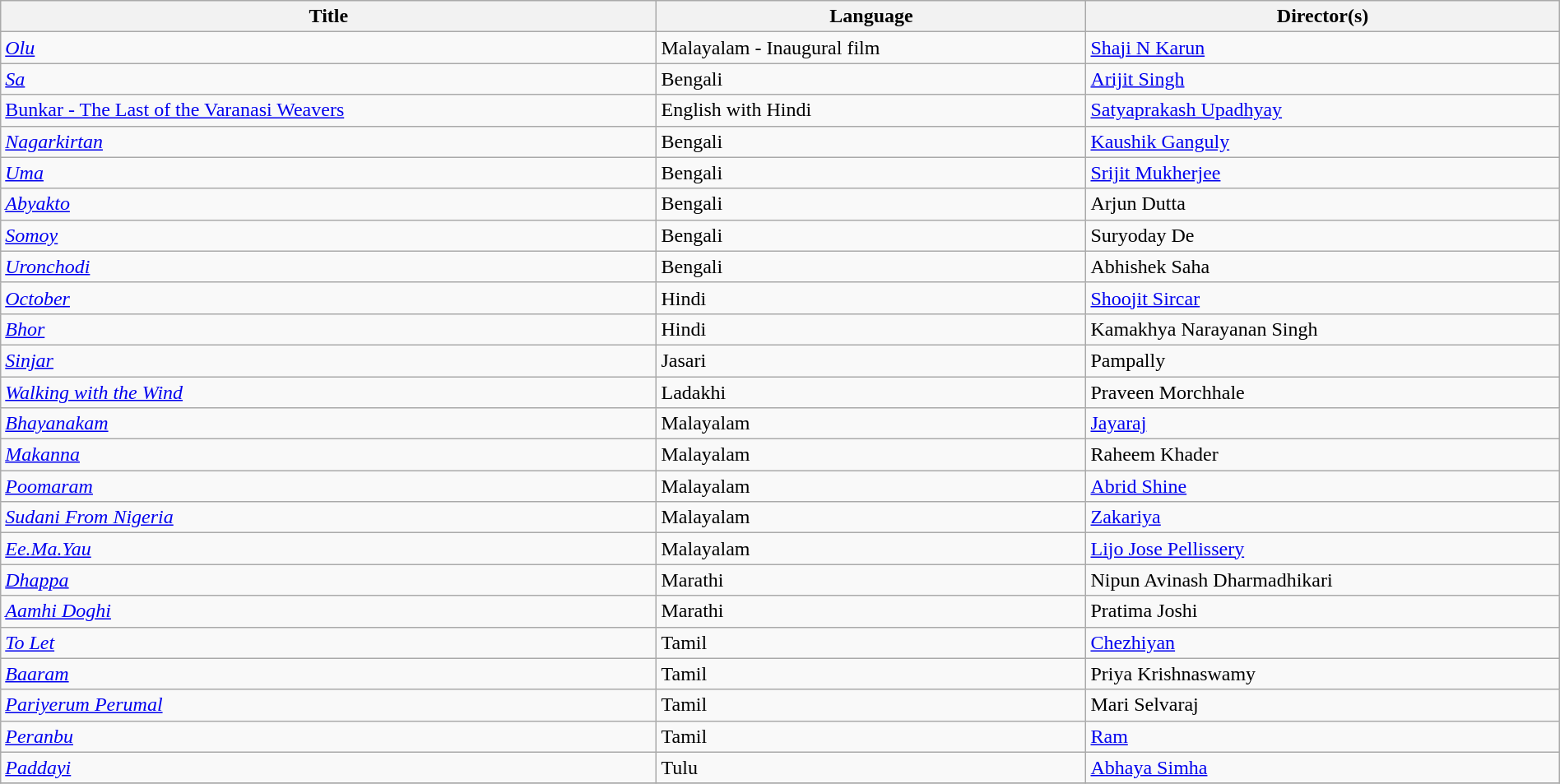<table class="wikitable" style="width:100%;" cellpadding="5">
<tr>
<th scope="col">Title</th>
<th scope="col">Language</th>
<th scope="col">Director(s)</th>
</tr>
<tr>
<td><em><a href='#'>Olu</a></em></td>
<td>Malayalam - Inaugural film</td>
<td><a href='#'>Shaji N Karun</a></td>
</tr>
<tr>
<td><em><a href='#'>Sa</a></em></td>
<td>Bengali</td>
<td><a href='#'>Arijit Singh</a></td>
</tr>
<tr>
<td><a href='#'>Bunkar - The Last of the Varanasi Weavers</a></td>
<td>English with Hindi</td>
<td><a href='#'>Satyaprakash Upadhyay</a></td>
</tr>
<tr>
<td><em><a href='#'>Nagarkirtan</a></em></td>
<td>Bengali</td>
<td><a href='#'>Kaushik Ganguly</a></td>
</tr>
<tr>
<td><em><a href='#'>Uma</a></em></td>
<td>Bengali</td>
<td><a href='#'>Srijit Mukherjee</a></td>
</tr>
<tr>
<td><em><a href='#'>Abyakto</a></em></td>
<td>Bengali</td>
<td>Arjun Dutta</td>
</tr>
<tr>
<td><em><a href='#'>Somoy</a></em></td>
<td>Bengali</td>
<td>Suryoday De</td>
</tr>
<tr>
<td><em><a href='#'>Uronchodi</a></em></td>
<td>Bengali</td>
<td>Abhishek Saha</td>
</tr>
<tr>
<td><em><a href='#'>October</a></em></td>
<td>Hindi</td>
<td><a href='#'>Shoojit Sircar</a></td>
</tr>
<tr>
<td><em><a href='#'>Bhor</a></em></td>
<td>Hindi</td>
<td>Kamakhya Narayanan Singh</td>
</tr>
<tr>
<td><em><a href='#'>Sinjar</a></em></td>
<td>Jasari</td>
<td>Pampally</td>
</tr>
<tr>
<td><em><a href='#'>Walking with the Wind</a></em></td>
<td>Ladakhi</td>
<td>Praveen Morchhale</td>
</tr>
<tr>
<td><em><a href='#'>Bhayanakam</a></em></td>
<td>Malayalam</td>
<td><a href='#'>Jayaraj</a></td>
</tr>
<tr>
<td><em><a href='#'>Makanna</a></em></td>
<td>Malayalam</td>
<td>Raheem Khader</td>
</tr>
<tr>
<td><em><a href='#'>Poomaram</a></em></td>
<td>Malayalam</td>
<td><a href='#'>Abrid Shine</a></td>
</tr>
<tr>
<td><em><a href='#'>Sudani From Nigeria</a></em></td>
<td>Malayalam</td>
<td><a href='#'>Zakariya</a></td>
</tr>
<tr>
<td><em><a href='#'>Ee.Ma.Yau</a></em></td>
<td>Malayalam</td>
<td><a href='#'>Lijo Jose Pellissery</a></td>
</tr>
<tr>
<td><em><a href='#'>Dhappa</a></em></td>
<td>Marathi</td>
<td>Nipun Avinash Dharmadhikari</td>
</tr>
<tr>
<td><em><a href='#'>Aamhi Doghi</a></em></td>
<td>Marathi</td>
<td>Pratima Joshi</td>
</tr>
<tr>
<td><em><a href='#'>To Let</a></em></td>
<td>Tamil</td>
<td><a href='#'>Chezhiyan</a></td>
</tr>
<tr>
<td><em><a href='#'>Baaram</a></em></td>
<td>Tamil</td>
<td>Priya Krishnaswamy</td>
</tr>
<tr>
<td><em><a href='#'>Pariyerum Perumal</a></em></td>
<td>Tamil</td>
<td>Mari Selvaraj</td>
</tr>
<tr>
<td><em><a href='#'>Peranbu</a></em></td>
<td>Tamil</td>
<td><a href='#'>Ram</a></td>
</tr>
<tr>
<td><em><a href='#'>Paddayi</a></em></td>
<td>Tulu</td>
<td><a href='#'>Abhaya Simha</a></td>
</tr>
<tr>
</tr>
</table>
